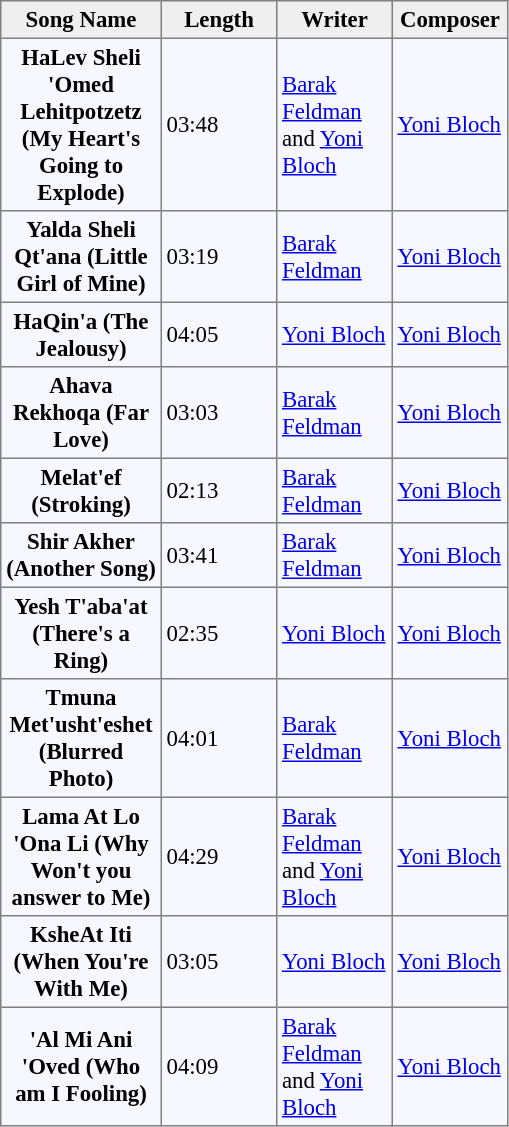<table bgcolor="#f7f8ff" cellpadding="3" cellspacing="0" border="1" style="font-size: 95%; border: gray solid 1px; border-collapse: collapse;">
<tr bgcolor="#efefef">
<th width=100>Song Name</th>
<th width=70>Length</th>
<th width=70>Writer</th>
<th width=70>Composer</th>
</tr>
<tr>
<th>HaLev Sheli 'Omed Lehitpotzetz (My Heart's Going to Explode)</th>
<td>03:48</td>
<td><a href='#'>Barak Feldman</a> and <a href='#'>Yoni Bloch</a></td>
<td><a href='#'>Yoni Bloch</a></td>
</tr>
<tr>
<th>Yalda Sheli Qt'ana (Little Girl of Mine)</th>
<td>03:19</td>
<td><a href='#'>Barak Feldman</a></td>
<td><a href='#'>Yoni Bloch</a></td>
</tr>
<tr>
<th>HaQin'a (The Jealousy)</th>
<td>04:05</td>
<td><a href='#'>Yoni Bloch</a></td>
<td><a href='#'>Yoni Bloch</a></td>
</tr>
<tr>
<th>Ahava Rekhoqa (Far Love)</th>
<td>03:03</td>
<td><a href='#'>Barak Feldman</a></td>
<td><a href='#'>Yoni Bloch</a></td>
</tr>
<tr>
<th>Melat'ef (Stroking)</th>
<td>02:13</td>
<td><a href='#'>Barak Feldman</a></td>
<td><a href='#'>Yoni Bloch</a></td>
</tr>
<tr>
<th>Shir Akher (Another Song)</th>
<td>03:41</td>
<td><a href='#'>Barak Feldman</a></td>
<td><a href='#'>Yoni Bloch</a></td>
</tr>
<tr>
<th>Yesh T'aba'at (There's a Ring)</th>
<td>02:35</td>
<td><a href='#'>Yoni Bloch</a></td>
<td><a href='#'>Yoni Bloch</a></td>
</tr>
<tr>
<th>Tmuna Met'usht'eshet (Blurred Photo)</th>
<td>04:01</td>
<td><a href='#'>Barak Feldman</a></td>
<td><a href='#'>Yoni Bloch</a></td>
</tr>
<tr>
<th>Lama At Lo 'Ona Li (Why Won't you answer to Me)</th>
<td>04:29</td>
<td><a href='#'>Barak Feldman</a> and <a href='#'>Yoni Bloch</a></td>
<td><a href='#'>Yoni Bloch</a></td>
</tr>
<tr>
<th>KsheAt Iti (When You're With Me)</th>
<td>03:05</td>
<td><a href='#'>Yoni Bloch</a></td>
<td><a href='#'>Yoni Bloch</a></td>
</tr>
<tr>
<th>'Al Mi Ani 'Oved (Who am I Fooling)</th>
<td>04:09</td>
<td><a href='#'>Barak Feldman</a> and <a href='#'>Yoni Bloch</a></td>
<td><a href='#'>Yoni Bloch</a></td>
</tr>
</table>
